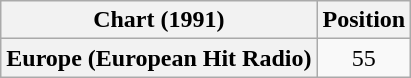<table class="wikitable plainrowheaders" style="text-align:center">
<tr>
<th scope="col">Chart (1991)</th>
<th scope="col">Position</th>
</tr>
<tr>
<th scope="row">Europe (European Hit Radio)</th>
<td>55</td>
</tr>
</table>
